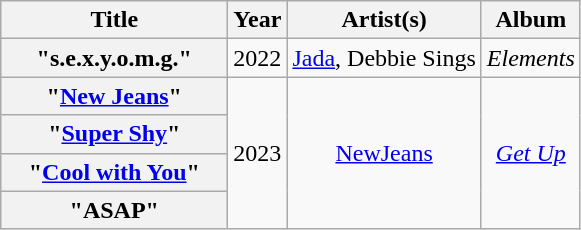<table class="wikitable plainrowheaders" style="text-align:center;">
<tr>
<th scope="col" style="width:9em;">Title</th>
<th scope="col">Year</th>
<th scope="col">Artist(s)</th>
<th scope="col">Album</th>
</tr>
<tr>
<th scope="row">"s.e.x.y.o.m.g."</th>
<td>2022</td>
<td><a href='#'>Jada</a>, Debbie Sings</td>
<td><em>Elements</em></td>
</tr>
<tr>
<th scope="row">"<a href='#'>New Jeans</a>"</th>
<td rowspan="4">2023</td>
<td rowspan="4"><a href='#'>NewJeans</a></td>
<td rowspan="4"><em><a href='#'>Get Up</a></em></td>
</tr>
<tr>
<th scope="row">"<a href='#'>Super Shy</a>"</th>
</tr>
<tr>
<th scope="row">"<a href='#'>Cool with You</a>"</th>
</tr>
<tr>
<th scope="row">"ASAP"</th>
</tr>
</table>
